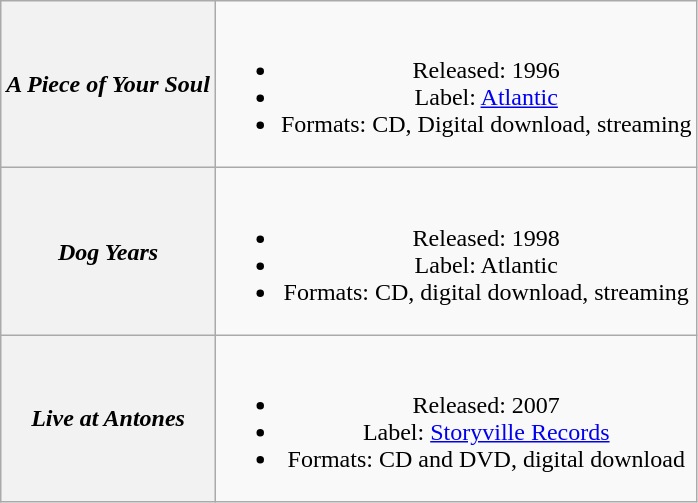<table class="wikitable plainrowheaders" style="text-align:center;">
<tr>
<th scope="row"><em>A Piece of Your Soul</em></th>
<td><br><ul><li>Released: 1996</li><li>Label: <a href='#'>Atlantic</a></li><li>Formats: CD, Digital download, streaming</li></ul></td>
</tr>
<tr>
<th scope="row"><em>Dog Years</em></th>
<td><br><ul><li>Released: 1998</li><li>Label: Atlantic</li><li>Formats: CD, digital download, streaming</li></ul></td>
</tr>
<tr>
<th scope="row"><em>Live at Antones</em></th>
<td><br><ul><li>Released: 2007</li><li>Label: <a href='#'>Storyville Records</a></li><li>Formats: CD and DVD, digital download</li></ul></td>
</tr>
</table>
